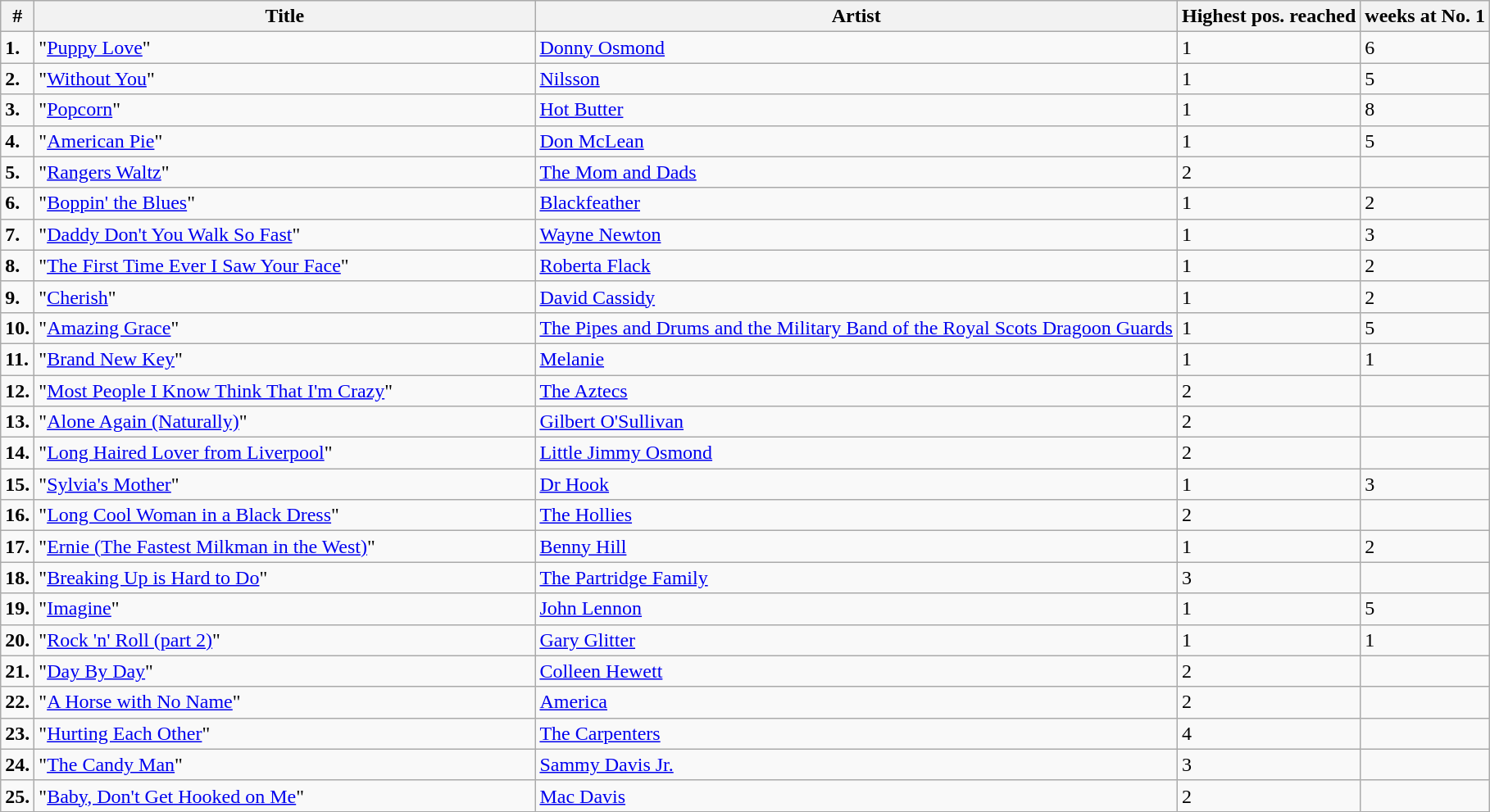<table class="wikitable sortable">
<tr>
<th>#</th>
<th width="400">Title</th>
<th>Artist</th>
<th>Highest pos. reached</th>
<th>weeks at No. 1</th>
</tr>
<tr>
<td><strong>1.</strong></td>
<td>"<a href='#'>Puppy Love</a>"</td>
<td><a href='#'>Donny Osmond</a></td>
<td>1</td>
<td>6</td>
</tr>
<tr>
<td><strong>2.</strong></td>
<td>"<a href='#'>Without You</a>"</td>
<td><a href='#'>Nilsson</a></td>
<td>1</td>
<td>5</td>
</tr>
<tr>
<td><strong>3.</strong></td>
<td>"<a href='#'>Popcorn</a>"</td>
<td><a href='#'>Hot Butter</a></td>
<td>1</td>
<td>8</td>
</tr>
<tr>
<td><strong>4.</strong></td>
<td>"<a href='#'>American Pie</a>"</td>
<td><a href='#'>Don McLean</a></td>
<td>1</td>
<td>5</td>
</tr>
<tr>
<td><strong>5.</strong></td>
<td>"<a href='#'>Rangers Waltz</a>"</td>
<td><a href='#'>The Mom and Dads</a></td>
<td>2</td>
<td></td>
</tr>
<tr>
<td><strong>6.</strong></td>
<td>"<a href='#'>Boppin' the Blues</a>"</td>
<td><a href='#'>Blackfeather</a></td>
<td>1</td>
<td>2</td>
</tr>
<tr>
<td><strong>7.</strong></td>
<td>"<a href='#'>Daddy Don't You Walk So Fast</a>"</td>
<td><a href='#'>Wayne Newton</a></td>
<td>1</td>
<td>3</td>
</tr>
<tr>
<td><strong>8.</strong></td>
<td>"<a href='#'>The First Time Ever I Saw Your Face</a>"</td>
<td><a href='#'>Roberta Flack</a></td>
<td>1</td>
<td>2</td>
</tr>
<tr>
<td><strong>9.</strong></td>
<td>"<a href='#'>Cherish</a>"</td>
<td><a href='#'>David Cassidy</a></td>
<td>1</td>
<td>2</td>
</tr>
<tr>
<td><strong>10.</strong></td>
<td>"<a href='#'>Amazing Grace</a>"</td>
<td><a href='#'>The Pipes and Drums and the Military Band of the Royal Scots Dragoon Guards</a></td>
<td>1</td>
<td>5</td>
</tr>
<tr>
<td><strong>11.</strong></td>
<td>"<a href='#'>Brand New Key</a>"</td>
<td><a href='#'>Melanie</a></td>
<td>1</td>
<td>1</td>
</tr>
<tr>
<td><strong>12.</strong></td>
<td>"<a href='#'>Most People I Know Think That I'm Crazy</a>"</td>
<td><a href='#'>The Aztecs</a></td>
<td>2</td>
<td></td>
</tr>
<tr>
<td><strong>13.</strong></td>
<td>"<a href='#'>Alone Again (Naturally)</a>"</td>
<td><a href='#'>Gilbert O'Sullivan</a></td>
<td>2</td>
<td></td>
</tr>
<tr>
<td><strong>14.</strong></td>
<td>"<a href='#'>Long Haired Lover from Liverpool</a>"</td>
<td><a href='#'>Little Jimmy Osmond</a></td>
<td>2</td>
<td></td>
</tr>
<tr>
<td><strong>15.</strong></td>
<td>"<a href='#'>Sylvia's Mother</a>"</td>
<td><a href='#'>Dr Hook</a></td>
<td>1</td>
<td>3</td>
</tr>
<tr>
<td><strong>16.</strong></td>
<td>"<a href='#'>Long Cool Woman in a Black Dress</a>"</td>
<td><a href='#'>The Hollies</a></td>
<td>2</td>
<td></td>
</tr>
<tr>
<td><strong>17.</strong></td>
<td>"<a href='#'>Ernie (The Fastest Milkman in the West)</a>"</td>
<td><a href='#'>Benny Hill</a></td>
<td>1</td>
<td>2</td>
</tr>
<tr>
<td><strong>18.</strong></td>
<td>"<a href='#'>Breaking Up is Hard to Do</a>"</td>
<td><a href='#'>The Partridge Family</a></td>
<td>3</td>
<td></td>
</tr>
<tr>
<td><strong>19.</strong></td>
<td>"<a href='#'>Imagine</a>"</td>
<td><a href='#'>John Lennon</a></td>
<td>1</td>
<td>5</td>
</tr>
<tr>
<td><strong>20.</strong></td>
<td>"<a href='#'>Rock 'n' Roll (part 2)</a>"</td>
<td><a href='#'>Gary Glitter</a></td>
<td>1</td>
<td>1</td>
</tr>
<tr>
<td><strong>21.</strong></td>
<td>"<a href='#'>Day By Day</a>"</td>
<td><a href='#'>Colleen Hewett</a></td>
<td>2</td>
<td></td>
</tr>
<tr>
<td><strong>22.</strong></td>
<td>"<a href='#'>A Horse with No Name</a>"</td>
<td><a href='#'>America</a></td>
<td>2</td>
<td></td>
</tr>
<tr>
<td><strong>23.</strong></td>
<td>"<a href='#'>Hurting Each Other</a>"</td>
<td><a href='#'>The Carpenters</a></td>
<td>4</td>
<td></td>
</tr>
<tr>
<td><strong>24.</strong></td>
<td>"<a href='#'>The Candy Man</a>"</td>
<td><a href='#'>Sammy Davis Jr.</a></td>
<td>3</td>
<td></td>
</tr>
<tr>
<td><strong>25.</strong></td>
<td>"<a href='#'>Baby, Don't Get Hooked on Me</a>"</td>
<td><a href='#'>Mac Davis</a></td>
<td>2</td>
<td></td>
</tr>
</table>
